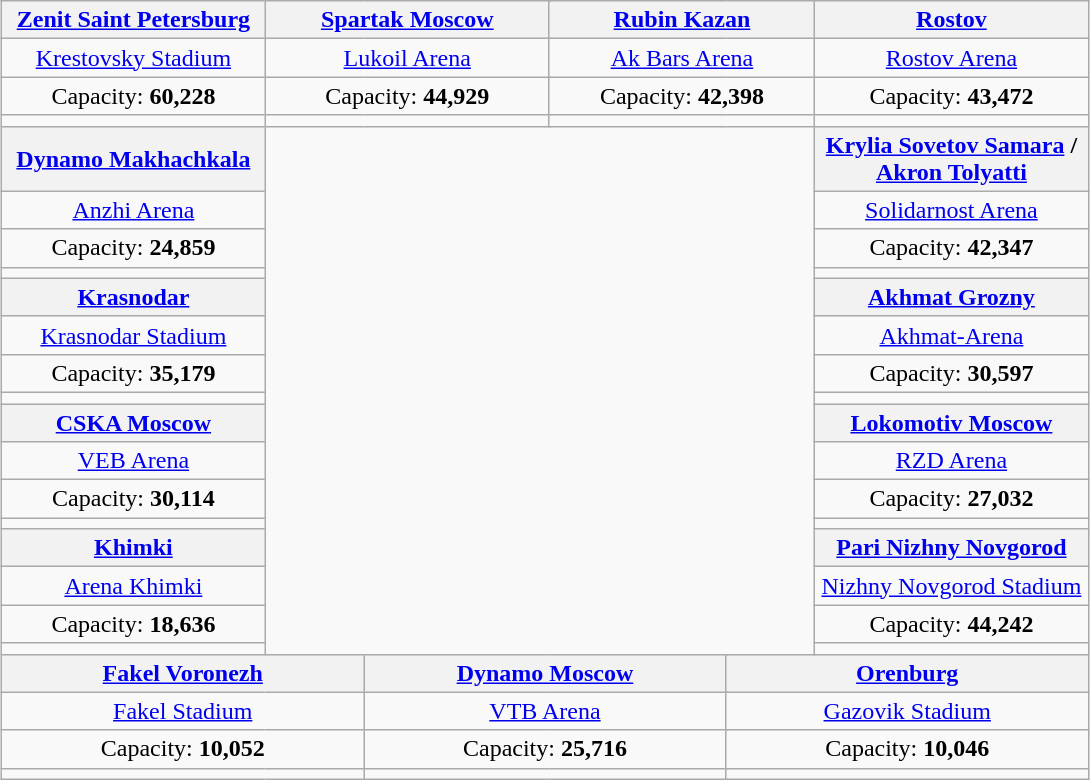<table class="wikitable" style="text-align:center;margin: 1em auto;">
<tr>
<th colspan=3><a href='#'>Zenit Saint Petersburg</a></th>
<th colspan=3><a href='#'>Spartak Moscow</a></th>
<th colspan=3><a href='#'>Rubin Kazan</a></th>
<th colspan=3><a href='#'>Rostov</a></th>
</tr>
<tr>
<td colspan=3><a href='#'>Krestovsky Stadium</a></td>
<td colspan=3><a href='#'>Lukoil Arena</a></td>
<td colspan=3><a href='#'>Ak Bars Arena</a></td>
<td colspan=3><a href='#'>Rostov Arena</a></td>
</tr>
<tr>
<td colspan=3>Capacity: <strong>60,228</strong></td>
<td colspan=3>Capacity: <strong>44,929</strong></td>
<td colspan=3>Capacity: <strong>42,398</strong></td>
<td colspan=3>Capacity: <strong>43,472</strong></td>
</tr>
<tr>
<td colspan=3></td>
<td colspan=3></td>
<td colspan=3></td>
<td colspan=3></td>
</tr>
<tr>
<th colspan=3><a href='#'>Dynamo Makhachkala</a></th>
<td colspan="6" rowspan="16"><br>
</td>
<th colspan=3><a href='#'>Krylia Sovetov Samara</a> /<br><a href='#'>Akron Tolyatti</a></th>
</tr>
<tr>
<td colspan=3><a href='#'>Anzhi Arena</a></td>
<td colspan=3><a href='#'>Solidarnost Arena</a></td>
</tr>
<tr>
<td colspan=3>Capacity: <strong>24,859</strong></td>
<td colspan=3>Capacity: <strong>42,347</strong></td>
</tr>
<tr>
<td colspan=3></td>
<td colspan=3></td>
</tr>
<tr>
<th colspan=3><a href='#'>Krasnodar</a></th>
<th colspan=3><a href='#'>Akhmat Grozny</a></th>
</tr>
<tr>
<td colspan=3><a href='#'>Krasnodar Stadium</a></td>
<td colspan=3><a href='#'>Akhmat-Arena</a></td>
</tr>
<tr>
<td colspan=3>Capacity: <strong>35,179</strong></td>
<td colspan=3>Capacity: <strong>30,597</strong></td>
</tr>
<tr>
<td colspan=3></td>
<td colspan=3></td>
</tr>
<tr>
<th colspan=3><a href='#'>CSKA Moscow</a></th>
<th colspan=3><a href='#'>Lokomotiv Moscow</a></th>
</tr>
<tr>
<td colspan=3><a href='#'>VEB Arena</a></td>
<td colspan=3><a href='#'>RZD Arena</a></td>
</tr>
<tr>
<td colspan=3>Capacity: <strong>30,114</strong></td>
<td colspan=3>Capacity: <strong>27,032</strong></td>
</tr>
<tr>
<td colspan=3></td>
<td colspan=3></td>
</tr>
<tr>
<th colspan=3><a href='#'>Khimki</a></th>
<th colspan=3><a href='#'>Pari Nizhny Novgorod</a></th>
</tr>
<tr>
<td colspan=3><a href='#'>Arena Khimki</a></td>
<td colspan=3><a href='#'>Nizhny Novgorod Stadium</a></td>
</tr>
<tr>
<td colspan=3>Capacity: <strong>18,636</strong></td>
<td colspan=3>Capacity: <strong>44,242</strong></td>
</tr>
<tr>
<td colspan=3></td>
<td colspan=3></td>
</tr>
<tr>
<th colspan=4 width=33%><a href='#'>Fakel Voronezh</a></th>
<th colspan=4 width=33%><a href='#'>Dynamo Moscow</a></th>
<th colspan=4 width=33%><a href='#'>Orenburg</a></th>
</tr>
<tr>
<td colspan=4><a href='#'>Fakel Stadium</a></td>
<td colspan=4><a href='#'>VTB Arena</a></td>
<td colspan=4><a href='#'>Gazovik Stadium</a></td>
</tr>
<tr>
<td colspan=4>Capacity: <strong>10,052</strong></td>
<td colspan=4>Capacity: <strong>25,716</strong></td>
<td colspan=4>Capacity: <strong>10,046</strong></td>
</tr>
<tr>
<td colspan=4></td>
<td colspan=4></td>
<td colspan=4></td>
</tr>
</table>
